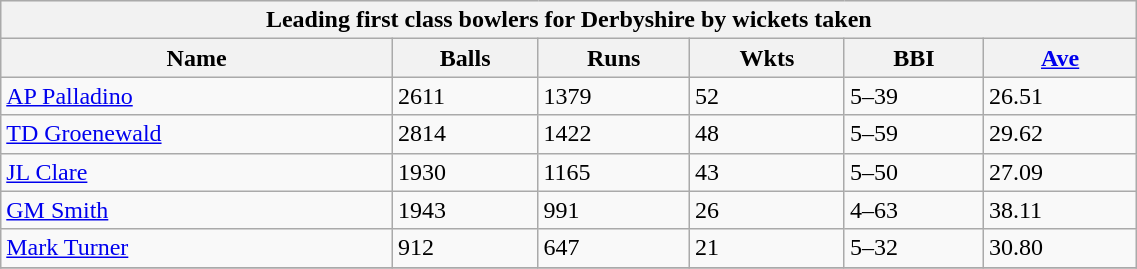<table class="wikitable" width="60%">
<tr bgcolor="#efefef">
<th colspan=6>Leading first class bowlers for Derbyshire by wickets taken</th>
</tr>
<tr bgcolor="#efefef">
<th>Name</th>
<th>Balls</th>
<th>Runs</th>
<th>Wkts</th>
<th>BBI</th>
<th><a href='#'>Ave</a></th>
</tr>
<tr>
<td><a href='#'>AP Palladino</a></td>
<td>2611</td>
<td>1379</td>
<td>52</td>
<td>5–39</td>
<td>26.51</td>
</tr>
<tr>
<td><a href='#'>TD Groenewald</a></td>
<td>2814</td>
<td>1422</td>
<td>48</td>
<td>5–59</td>
<td>29.62</td>
</tr>
<tr>
<td><a href='#'>JL Clare</a></td>
<td>1930</td>
<td>1165</td>
<td>43</td>
<td>5–50</td>
<td>27.09</td>
</tr>
<tr>
<td><a href='#'>GM Smith</a></td>
<td>1943</td>
<td>991</td>
<td>26</td>
<td>4–63</td>
<td>38.11</td>
</tr>
<tr>
<td><a href='#'>Mark Turner</a></td>
<td>912</td>
<td>647</td>
<td>21</td>
<td>5–32</td>
<td>30.80</td>
</tr>
<tr>
</tr>
</table>
